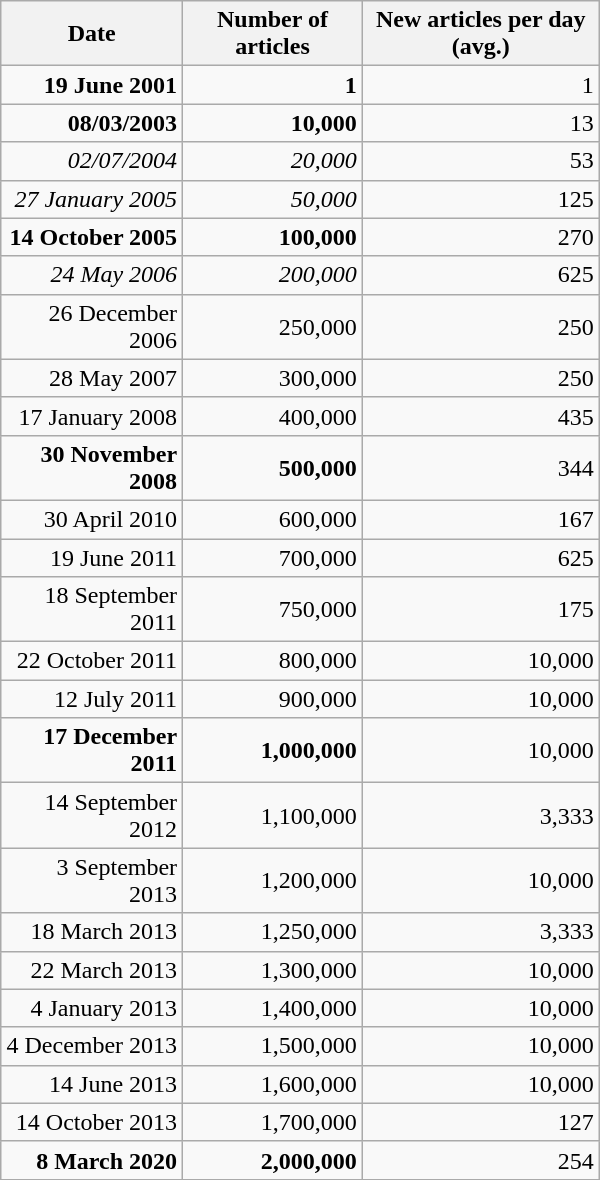<table class="wikitable sortable collapsible autocollapse vatop" style="text-align:right;" width="400" cellspacing="0" cellpadding="0">
<tr style="text-align:center;">
<th>Date</th>
<th>Number of articles</th>
<th>New articles per day (avg.)</th>
</tr>
<tr>
<td><strong>19 June 2001</strong></td>
<td><strong>1</strong></td>
<td>1</td>
</tr>
<tr>
<td><strong>08/03/2003</strong></td>
<td><strong>10,000</strong></td>
<td>13</td>
</tr>
<tr>
<td><em>02/07/2004</em></td>
<td><em>20,000</em></td>
<td>53</td>
</tr>
<tr>
<td><em>27 January 2005</em></td>
<td><em>50,000</em></td>
<td>125</td>
</tr>
<tr>
<td><strong>14 October 2005</strong></td>
<td><strong>100,000</strong></td>
<td>270</td>
</tr>
<tr>
<td><em>24 May 2006</em></td>
<td><em>200,000</em></td>
<td>625</td>
</tr>
<tr>
<td>26 December 2006</td>
<td>250,000</td>
<td>250</td>
</tr>
<tr>
<td>28 May 2007</td>
<td>300,000</td>
<td>250</td>
</tr>
<tr>
<td>17 January 2008</td>
<td>400,000</td>
<td>435</td>
</tr>
<tr>
<td><strong>30 November 2008</strong></td>
<td><strong>500,000</strong></td>
<td>344</td>
</tr>
<tr>
<td>30 April 2010</td>
<td>600,000</td>
<td>167</td>
</tr>
<tr>
<td>19 June 2011</td>
<td>700,000</td>
<td>625</td>
</tr>
<tr>
<td>18 September 2011</td>
<td>750,000</td>
<td>175</td>
</tr>
<tr>
<td>22 October 2011</td>
<td>800,000</td>
<td>10,000</td>
</tr>
<tr>
<td>12 July 2011</td>
<td>900,000</td>
<td>10,000</td>
</tr>
<tr>
<td><strong>17 December 2011</strong></td>
<td><strong>1,000,000</strong></td>
<td>10,000</td>
</tr>
<tr>
<td>14 September 2012</td>
<td>1,100,000</td>
<td>3,333</td>
</tr>
<tr>
<td>3 September 2013</td>
<td>1,200,000</td>
<td>10,000</td>
</tr>
<tr>
<td>18 March 2013</td>
<td>1,250,000</td>
<td>3,333</td>
</tr>
<tr>
<td>22 March 2013</td>
<td>1,300,000</td>
<td>10,000</td>
</tr>
<tr>
<td>4 January 2013</td>
<td>1,400,000</td>
<td>10,000</td>
</tr>
<tr>
<td>4 December 2013</td>
<td>1,500,000</td>
<td>10,000</td>
</tr>
<tr>
<td>14 June 2013</td>
<td>1,600,000</td>
<td>10,000</td>
</tr>
<tr>
<td>14 October 2013</td>
<td>1,700,000</td>
<td>127</td>
</tr>
<tr>
<td><strong>8 March 2020</strong></td>
<td><strong>2,000,000</strong></td>
<td>254</td>
</tr>
</table>
